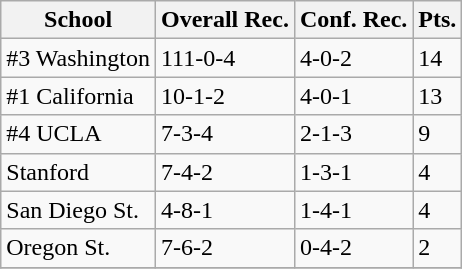<table class="wikitable">
<tr>
<th>School</th>
<th>Overall Rec.</th>
<th>Conf. Rec.</th>
<th>Pts.</th>
</tr>
<tr>
<td>#3 Washington</td>
<td>111-0-4</td>
<td>4-0-2</td>
<td>14</td>
</tr>
<tr>
<td>#1 California</td>
<td>10-1-2</td>
<td>4-0-1</td>
<td>13</td>
</tr>
<tr>
<td>#4 UCLA</td>
<td>7-3-4</td>
<td>2-1-3</td>
<td>9</td>
</tr>
<tr>
<td>Stanford</td>
<td>7-4-2</td>
<td>1-3-1</td>
<td>4</td>
</tr>
<tr>
<td>San Diego St.</td>
<td>4-8-1</td>
<td>1-4-1</td>
<td>4</td>
</tr>
<tr>
<td>Oregon St.</td>
<td>7-6-2</td>
<td>0-4-2</td>
<td>2</td>
</tr>
<tr>
</tr>
</table>
